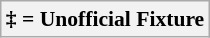<table class="wikitable sortable" style="font-size:90%">
<tr>
<th scope="row" style="text-align:center">‡ = Unofficial Fixture</th>
</tr>
</table>
